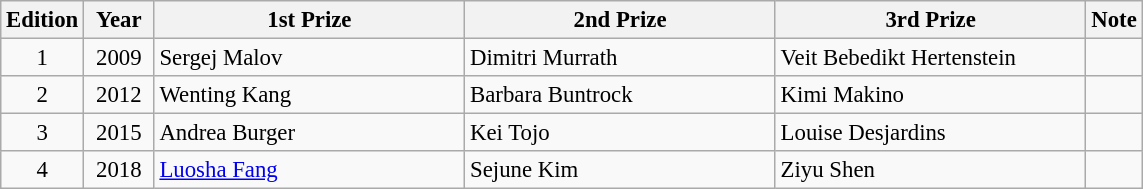<table class="wikitable" style="font-size: 95%">
<tr>
<th width="30">Edition</th>
<th width="40">Year</th>
<th width="200">1st Prize</th>
<th width="200">2nd Prize</th>
<th width="200">3rd Prize</th>
<th>Note</th>
</tr>
<tr>
<td align="center">1</td>
<td align="center">2009</td>
<td> Sergej Malov</td>
<td> Dimitri Murrath</td>
<td> Veit Bebedikt Hertenstein</td>
<td></td>
</tr>
<tr>
<td align="center">2</td>
<td align="center">2012</td>
<td> Wenting Kang</td>
<td> Barbara Buntrock</td>
<td> Kimi Makino</td>
<td></td>
</tr>
<tr>
<td align="center">3</td>
<td align="center">2015</td>
<td> Andrea Burger</td>
<td> Kei Tojo</td>
<td> Louise Desjardins</td>
<td></td>
</tr>
<tr>
<td align="center">4</td>
<td align="center">2018</td>
<td> <a href='#'>Luosha Fang</a></td>
<td> Sejune Kim</td>
<td> Ziyu Shen</td>
<td></td>
</tr>
</table>
